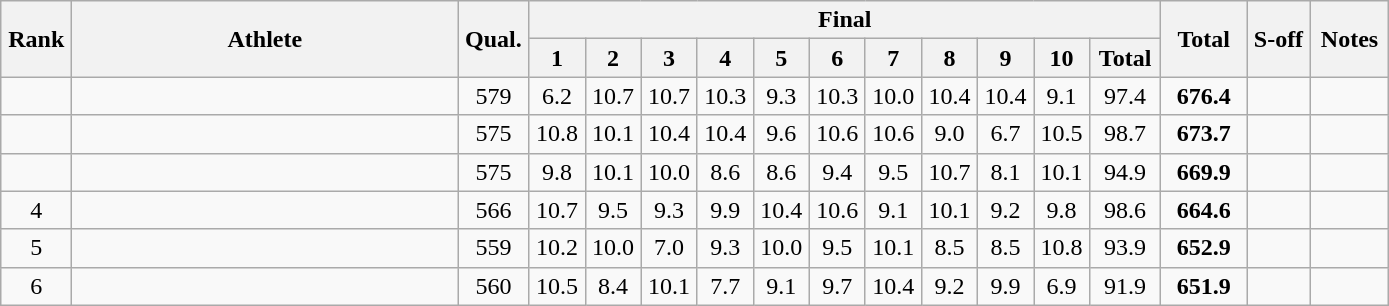<table class="wikitable" style="text-align:center">
<tr>
<th rowspan=2 width=40>Rank</th>
<th rowspan=2 width=250>Athlete</th>
<th rowspan=2 width=40>Qual.</th>
<th colspan=11>Final</th>
<th rowspan=2 width=50>Total</th>
<th rowspan=2 width=35>S-off</th>
<th rowspan=2 width=45>Notes</th>
</tr>
<tr>
<th width=30>1</th>
<th width=30>2</th>
<th width=30>3</th>
<th width=30>4</th>
<th width=30>5</th>
<th width=30>6</th>
<th width=30>7</th>
<th width=30>8</th>
<th width=30>9</th>
<th width=30>10</th>
<th width=40>Total</th>
</tr>
<tr>
<td></td>
<td align=left></td>
<td>579</td>
<td>6.2</td>
<td>10.7</td>
<td>10.7</td>
<td>10.3</td>
<td>9.3</td>
<td>10.3</td>
<td>10.0</td>
<td>10.4</td>
<td>10.4</td>
<td>9.1</td>
<td>97.4</td>
<td><strong>676.4</strong></td>
<td></td>
<td></td>
</tr>
<tr>
<td></td>
<td align=left></td>
<td>575</td>
<td>10.8</td>
<td>10.1</td>
<td>10.4</td>
<td>10.4</td>
<td>9.6</td>
<td>10.6</td>
<td>10.6</td>
<td>9.0</td>
<td>6.7</td>
<td>10.5</td>
<td>98.7</td>
<td><strong>673.7</strong></td>
<td></td>
<td></td>
</tr>
<tr>
<td></td>
<td align=left></td>
<td>575</td>
<td>9.8</td>
<td>10.1</td>
<td>10.0</td>
<td>8.6</td>
<td>8.6</td>
<td>9.4</td>
<td>9.5</td>
<td>10.7</td>
<td>8.1</td>
<td>10.1</td>
<td>94.9</td>
<td><strong>669.9</strong></td>
<td></td>
<td></td>
</tr>
<tr>
<td>4</td>
<td align=left></td>
<td>566</td>
<td>10.7</td>
<td>9.5</td>
<td>9.3</td>
<td>9.9</td>
<td>10.4</td>
<td>10.6</td>
<td>9.1</td>
<td>10.1</td>
<td>9.2</td>
<td>9.8</td>
<td>98.6</td>
<td><strong>664.6</strong></td>
<td></td>
<td></td>
</tr>
<tr>
<td>5</td>
<td align=left></td>
<td>559</td>
<td>10.2</td>
<td>10.0</td>
<td>7.0</td>
<td>9.3</td>
<td>10.0</td>
<td>9.5</td>
<td>10.1</td>
<td>8.5</td>
<td>8.5</td>
<td>10.8</td>
<td>93.9</td>
<td><strong>652.9</strong></td>
<td></td>
<td></td>
</tr>
<tr>
<td>6</td>
<td align=left></td>
<td>560</td>
<td>10.5</td>
<td>8.4</td>
<td>10.1</td>
<td>7.7</td>
<td>9.1</td>
<td>9.7</td>
<td>10.4</td>
<td>9.2</td>
<td>9.9</td>
<td>6.9</td>
<td>91.9</td>
<td><strong>651.9</strong></td>
<td></td>
<td></td>
</tr>
</table>
